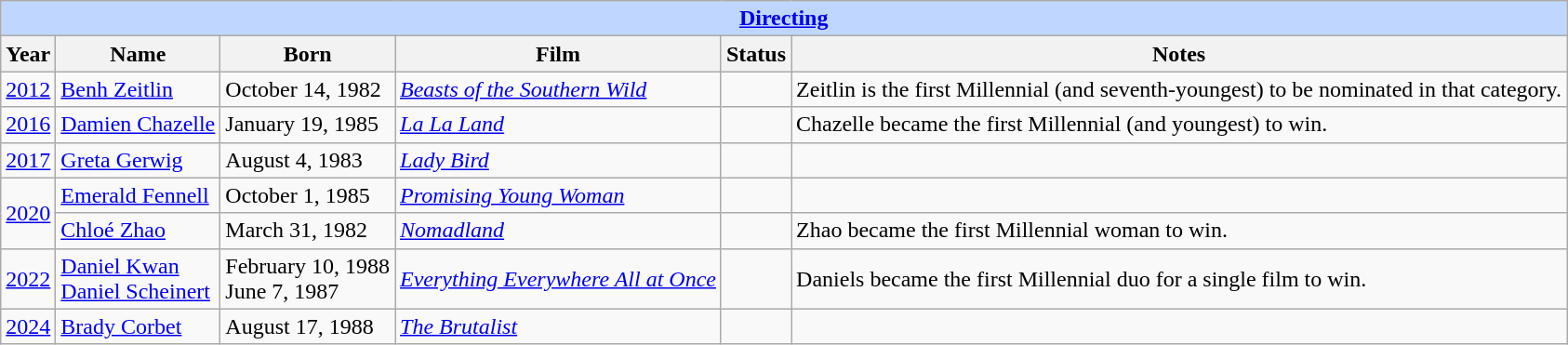<table class="wikitable plainrowheaders">
<tr style="background:#bfd7ff;">
<td colspan="6" style="text-align:center;"><strong><a href='#'>Directing</a></strong></td>
</tr>
<tr style="background:#ebf5ff;">
<th>Year</th>
<th>Name</th>
<th>Born</th>
<th>Film</th>
<th>Status</th>
<th>Notes</th>
</tr>
<tr>
<td><a href='#'>2012</a><br></td>
<td><a href='#'>Benh Zeitlin</a></td>
<td>October 14, 1982</td>
<td><em><a href='#'>Beasts of the Southern Wild</a></em></td>
<td></td>
<td>Zeitlin is the first Millennial (and seventh-youngest) to be nominated in that category.</td>
</tr>
<tr>
<td><a href='#'>2016</a><br></td>
<td><a href='#'>Damien Chazelle</a></td>
<td>January 19, 1985</td>
<td><em><a href='#'>La La Land</a></em></td>
<td></td>
<td>Chazelle became the first Millennial (and youngest) to win.</td>
</tr>
<tr>
<td><a href='#'>2017</a><br></td>
<td><a href='#'>Greta Gerwig</a></td>
<td>August 4, 1983</td>
<td><em><a href='#'>Lady Bird</a></em></td>
<td></td>
<td></td>
</tr>
<tr>
<td rowspan="2"><a href='#'>2020</a><br></td>
<td><a href='#'>Emerald Fennell</a></td>
<td>October 1, 1985</td>
<td><em><a href='#'>Promising Young Woman</a></em></td>
<td></td>
<td></td>
</tr>
<tr>
<td><a href='#'>Chloé Zhao</a></td>
<td>March 31, 1982</td>
<td><em><a href='#'>Nomadland</a></em></td>
<td></td>
<td>Zhao became the first Millennial woman to win.</td>
</tr>
<tr>
<td><a href='#'>2022</a><br></td>
<td><a href='#'>Daniel Kwan</a><br><a href='#'>Daniel Scheinert</a></td>
<td>February 10, 1988<br>June 7, 1987</td>
<td><em><a href='#'>Everything Everywhere All at Once</a></em></td>
<td></td>
<td>Daniels became the first Millennial duo for a single film to win.</td>
</tr>
<tr>
<td><a href='#'>2024</a><br></td>
<td><a href='#'>Brady Corbet</a></td>
<td>August 17, 1988</td>
<td><em><a href='#'>The Brutalist</a></em></td>
<td></td>
<td></td>
</tr>
</table>
